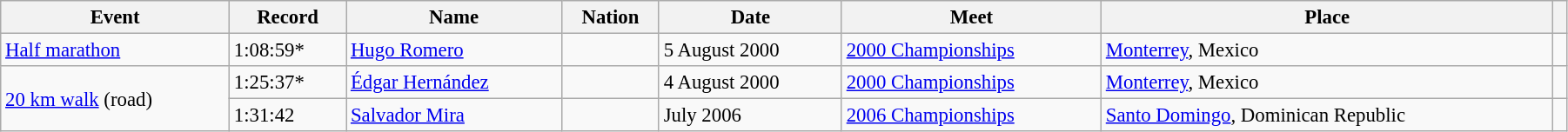<table class="wikitable" style="font-size:95%; width: 95%;">
<tr>
<th>Event</th>
<th>Record</th>
<th>Name</th>
<th>Nation</th>
<th>Date</th>
<th>Meet</th>
<th>Place</th>
<th></th>
</tr>
<tr>
<td><a href='#'>Half marathon</a></td>
<td>1:08:59*</td>
<td><a href='#'>Hugo Romero</a></td>
<td></td>
<td>5 August 2000</td>
<td><a href='#'>2000 Championships</a></td>
<td><a href='#'>Monterrey</a>, Mexico</td>
<td></td>
</tr>
<tr>
<td rowspan=2><a href='#'>20 km walk</a> (road)</td>
<td>1:25:37*</td>
<td><a href='#'>Édgar Hernández</a></td>
<td></td>
<td>4 August 2000</td>
<td><a href='#'>2000 Championships</a></td>
<td><a href='#'>Monterrey</a>, Mexico</td>
<td></td>
</tr>
<tr>
<td>1:31:42</td>
<td><a href='#'>Salvador Mira</a></td>
<td></td>
<td>July 2006</td>
<td><a href='#'>2006 Championships</a></td>
<td><a href='#'>Santo Domingo</a>, Dominican Republic</td>
<td></td>
</tr>
</table>
